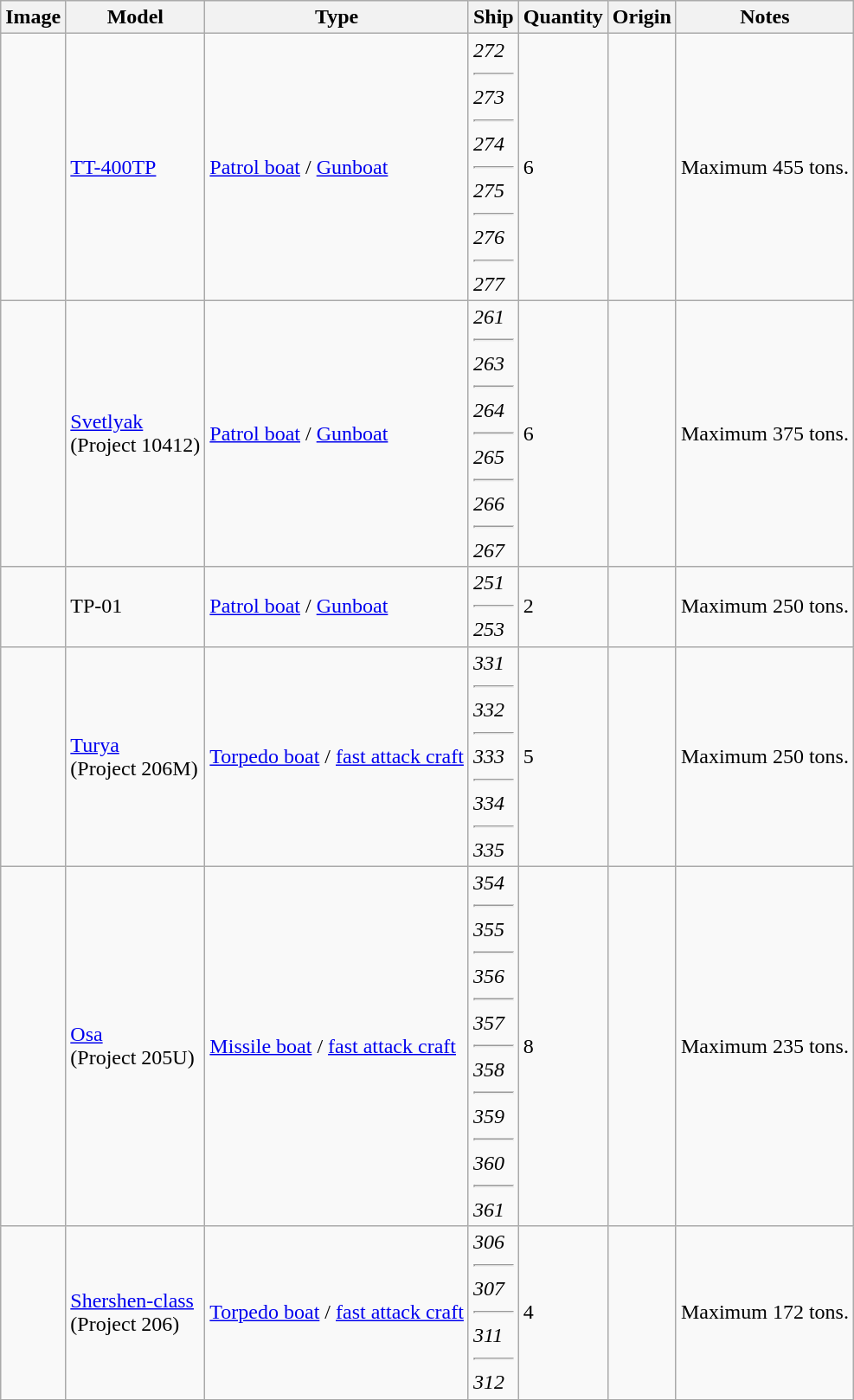<table class="wikitable">
<tr>
<th>Image</th>
<th>Model</th>
<th>Type</th>
<th>Ship</th>
<th>Quantity</th>
<th>Origin</th>
<th>Notes</th>
</tr>
<tr>
<td></td>
<td><a href='#'>TT-400TP</a></td>
<td><a href='#'>Patrol boat</a> / <a href='#'>Gunboat</a></td>
<td><em>272</em><hr><em>273</em><hr><em>274</em><hr><em>275</em><hr><em>276</em><hr><em>277</em></td>
<td>6</td>
<td></td>
<td>Maximum 455 tons.</td>
</tr>
<tr>
<td></td>
<td><a href='#'>Svetlyak</a><br>(Project 10412)</td>
<td><a href='#'>Patrol boat</a> / <a href='#'>Gunboat</a></td>
<td><em>261</em><hr><em>263</em><hr><em>264</em><hr><em>265</em><hr><em>266</em><hr><em>267</em></td>
<td>6</td>
<td></td>
<td>Maximum 375 tons.</td>
</tr>
<tr>
<td></td>
<td>TP-01</td>
<td><a href='#'>Patrol boat</a> / <a href='#'>Gunboat</a></td>
<td><em>251</em><hr><em>253</em></td>
<td>2</td>
<td></td>
<td>Maximum 250 tons.</td>
</tr>
<tr>
<td></td>
<td><a href='#'>Turya</a><br>(Project 206M)</td>
<td><a href='#'>Torpedo boat</a> /  <a href='#'>fast attack craft</a></td>
<td><em>331</em><hr><em>332</em><hr><em>333</em><hr><em>334</em><hr><em>335</em></td>
<td>5</td>
<td></td>
<td>Maximum 250 tons.</td>
</tr>
<tr>
<td></td>
<td><a href='#'>Osa</a><br>(Project 205U)</td>
<td><a href='#'>Missile boat</a> /  <a href='#'>fast attack craft</a></td>
<td><em>354</em><hr><em>355</em><hr><em>356</em><hr><em>357</em><hr><em>358</em><hr><em>359</em><hr><em>360</em><hr><em>361</em></td>
<td>8</td>
<td></td>
<td>Maximum 235 tons.</td>
</tr>
<tr>
<td></td>
<td><a href='#'>Shershen-class</a><br>(Project 206)</td>
<td><a href='#'>Torpedo boat</a> /  <a href='#'>fast attack craft</a></td>
<td><em>306</em><hr><em>307</em><hr><em>311</em><hr><em>312</em></td>
<td>4</td>
<td></td>
<td>Maximum 172 tons.</td>
</tr>
<tr>
</tr>
</table>
